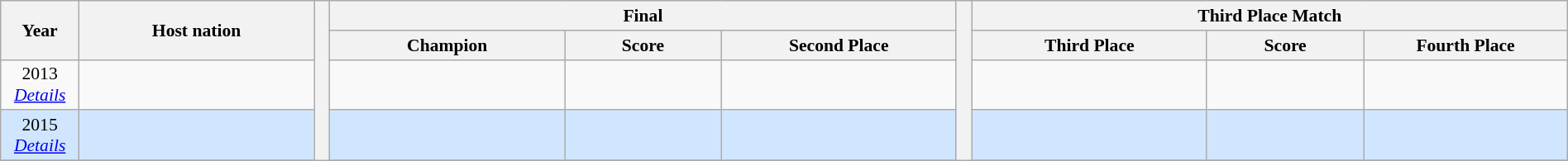<table class="wikitable" style="font-size: 90%; text-align: center; width: 100%;">
<tr>
<th rowspan="2" width="5%">Year</th>
<th rowspan="2" width="15%">Host nation</th>
<th width="1%" rowspan="26"></th>
<th colspan="3">Final</th>
<th width="1%" rowspan="26"></th>
<th colspan="3">Third Place Match</th>
</tr>
<tr>
<th width="15%">Champion</th>
<th width="10%">Score</th>
<th width="15%">Second Place</th>
<th width="15%">Third Place</th>
<th width="10%">Score</th>
<th width="15%">Fourth Place</th>
</tr>
<tr>
<td>2013<br><em><a href='#'>Details</a></em></td>
<td align=left></td>
<td><strong></strong></td>
<td></td>
<td></td>
<td></td>
<td></td>
<td></td>
</tr>
<tr style="background: #D0E6FF;">
<td>2015<br><em><a href='#'>Details</a></em></td>
<td align=left></td>
<td><strong></strong></td>
<td></td>
<td></td>
<td></td>
<td></td>
<td></td>
</tr>
<tr>
</tr>
</table>
